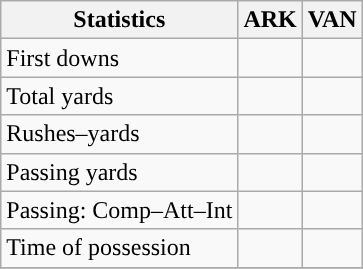<table class="wikitable" style="float: left;">
<tr>
<th>Statistics</th>
<th>ARK</th>
<th>VAN</th>
</tr>
<tr>
<td>First downs</td>
<td></td>
<td></td>
</tr>
<tr>
<td>Total yards</td>
<td></td>
<td></td>
</tr>
<tr>
<td>Rushes–yards</td>
<td></td>
<td></td>
</tr>
<tr>
<td>Passing yards</td>
<td></td>
<td></td>
</tr>
<tr>
<td>Passing: Comp–Att–Int</td>
<td></td>
<td></td>
</tr>
<tr>
<td>Time of possession</td>
<td></td>
<td></td>
</tr>
<tr>
</tr>
</table>
